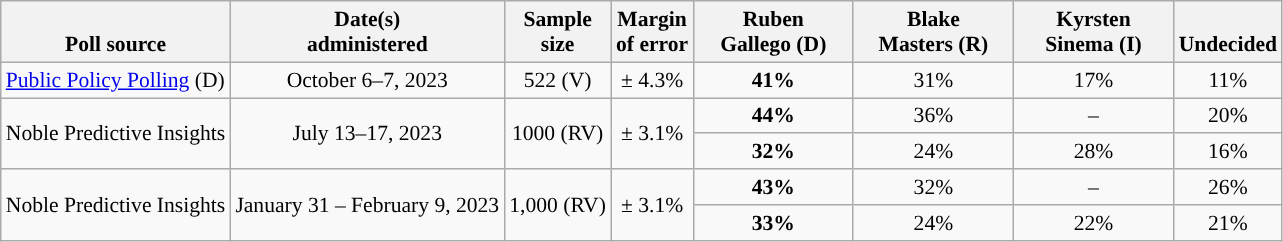<table class="wikitable" style="font-size:90%;text-align:center;">
<tr style="vertical-align:bottom">
<th>Poll source</th>
<th>Date(s)<br>administered</th>
<th>Sample<br>size</th>
<th>Margin<br>of error</th>
<th style="width:100px;">Ruben<br>Gallego (D)</th>
<th style="width:100px;">Blake<br>Masters (R)</th>
<th style="width:100px;">Kyrsten<br>Sinema (I)</th>
<th>Undecided</th>
</tr>
<tr>
<td style="text-align:left"><a href='#'>Public Policy Polling</a> (D)</td>
<td>October 6–7, 2023</td>
<td>522 (V)</td>
<td>± 4.3%</td>
<td><strong>41%</strong></td>
<td>31%</td>
<td>17%</td>
<td>11%</td>
</tr>
<tr>
<td rowspan=2 style="text-align:left">Noble Predictive Insights</td>
<td rowspan=2>July 13–17, 2023</td>
<td rowspan=2>1000 (RV)</td>
<td rowspan=2>± 3.1%</td>
<td><strong>44%</strong></td>
<td>36%</td>
<td>–</td>
<td>20%</td>
</tr>
<tr>
<td><strong>32%</strong></td>
<td>24%</td>
<td>28%</td>
<td>16%</td>
</tr>
<tr>
<td rowspan=2 style="text-align:left">Noble Predictive Insights</td>
<td rowspan=2>January 31 – February 9, 2023</td>
<td rowspan=2>1,000 (RV)</td>
<td rowspan=2>± 3.1%</td>
<td><strong>43%</strong></td>
<td>32%</td>
<td>–</td>
<td>26%</td>
</tr>
<tr>
<td><strong>33%</strong></td>
<td>24%</td>
<td>22%</td>
<td>21%</td>
</tr>
</table>
